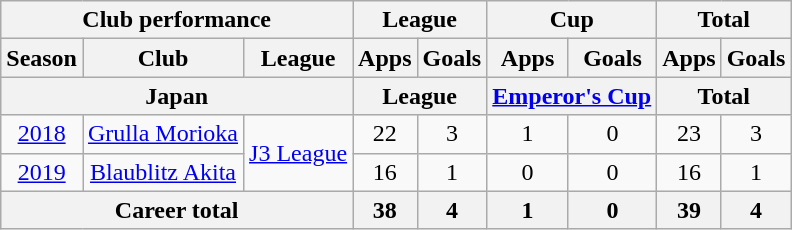<table class="wikitable" style="text-align:center">
<tr>
<th colspan=3>Club performance</th>
<th colspan=2>League</th>
<th colspan=2>Cup</th>
<th colspan=2>Total</th>
</tr>
<tr>
<th>Season</th>
<th>Club</th>
<th>League</th>
<th>Apps</th>
<th>Goals</th>
<th>Apps</th>
<th>Goals</th>
<th>Apps</th>
<th>Goals</th>
</tr>
<tr>
<th colspan=3>Japan</th>
<th colspan=2>League</th>
<th colspan=2><a href='#'>Emperor's Cup</a></th>
<th colspan=2>Total</th>
</tr>
<tr>
<td><a href='#'>2018</a></td>
<td><a href='#'>Grulla Morioka</a></td>
<td rowspan="2"><a href='#'>J3 League</a></td>
<td>22</td>
<td>3</td>
<td>1</td>
<td>0</td>
<td>23</td>
<td>3</td>
</tr>
<tr>
<td><a href='#'>2019</a></td>
<td><a href='#'>Blaublitz Akita</a></td>
<td>16</td>
<td>1</td>
<td>0</td>
<td>0</td>
<td>16</td>
<td>1</td>
</tr>
<tr>
<th colspan=3>Career total</th>
<th>38</th>
<th>4</th>
<th>1</th>
<th>0</th>
<th>39</th>
<th>4</th>
</tr>
</table>
